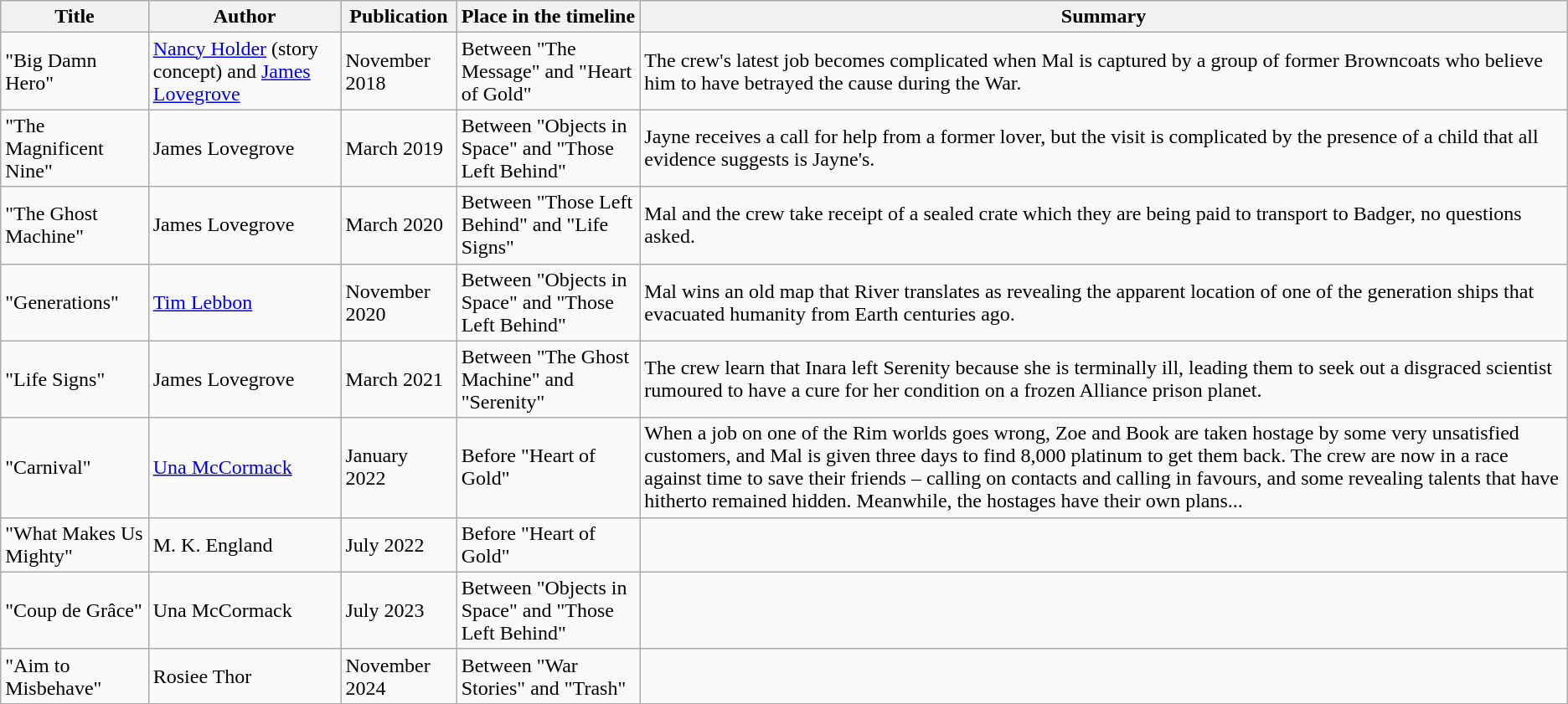<table class="wikitable">
<tr>
<th>Title</th>
<th>Author</th>
<th>Publication</th>
<th>Place in the timeline</th>
<th>Summary</th>
</tr>
<tr>
<td>"Big Damn Hero"</td>
<td><a href='#'>Nancy Holder</a> (story concept) and <a href='#'>James Lovegrove</a></td>
<td>November 2018</td>
<td>Between "The Message" and "Heart of Gold"</td>
<td>The crew's latest job becomes complicated when Mal is captured by a group of former Browncoats who believe him to have betrayed the cause during the War.</td>
</tr>
<tr>
<td>"The Magnificent Nine"</td>
<td>James Lovegrove</td>
<td>March 2019</td>
<td>Between "Objects in Space" and "Those Left Behind"</td>
<td>Jayne receives a call for help from a former lover, but the visit is complicated by the presence of a child that all evidence suggests is Jayne's.</td>
</tr>
<tr>
<td>"The Ghost Machine"</td>
<td>James Lovegrove</td>
<td>March 2020</td>
<td>Between "Those Left Behind" and "Life Signs"</td>
<td>Mal and the crew take receipt of a sealed crate which they are being paid to transport to Badger, no questions asked.</td>
</tr>
<tr>
<td>"Generations"</td>
<td><a href='#'>Tim Lebbon</a></td>
<td>November 2020</td>
<td>Between "Objects in Space" and "Those Left Behind"</td>
<td>Mal wins an old map that River translates as revealing the apparent location of one of the generation ships that evacuated humanity from Earth centuries ago.</td>
</tr>
<tr>
<td>"Life Signs"</td>
<td>James Lovegrove</td>
<td>March 2021</td>
<td>Between "The Ghost Machine" and "Serenity"</td>
<td>The crew learn that Inara left Serenity because she is terminally ill, leading them to seek out a disgraced scientist rumoured to have a cure for her condition on a frozen Alliance prison planet.</td>
</tr>
<tr>
<td>"Carnival"</td>
<td><a href='#'>Una McCormack</a></td>
<td>January 2022</td>
<td>Before "Heart of Gold"</td>
<td>When a job on one of the Rim worlds goes wrong, Zoe and Book are taken hostage by some very unsatisfied customers, and Mal is given three days to find 8,000 platinum to get them back. The crew are now in a race against time to save their friends – calling on contacts and calling in favours, and some revealing talents that have hitherto remained hidden. Meanwhile, the hostages have their own plans...</td>
</tr>
<tr>
<td>"What Makes Us Mighty"</td>
<td>M. K. England</td>
<td>July 2022</td>
<td>Before "Heart of Gold"</td>
<td></td>
</tr>
<tr>
<td>"Coup de Grâce"</td>
<td>Una McCormack</td>
<td>July 2023</td>
<td>Between "Objects in Space" and "Those Left Behind"</td>
<td></td>
</tr>
<tr>
<td>"Aim to Misbehave"</td>
<td>Rosiee Thor</td>
<td>November 2024</td>
<td>Between "War Stories" and "Trash"</td>
<td></td>
</tr>
</table>
